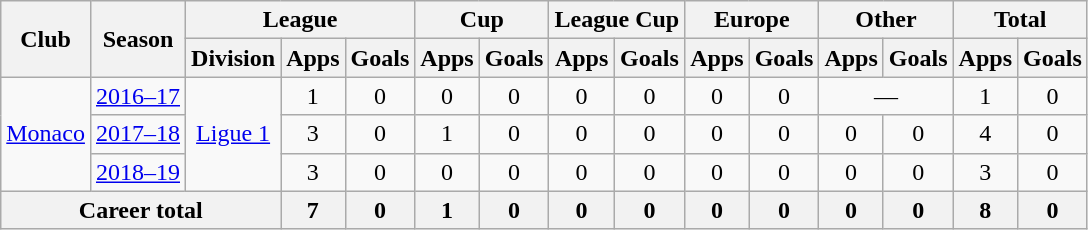<table class="wikitable" style="text-align: center;">
<tr>
<th rowspan="2">Club</th>
<th rowspan="2">Season</th>
<th colspan="3">League</th>
<th colspan="2">Cup</th>
<th colspan="2">League Cup</th>
<th colspan="2">Europe</th>
<th colspan="2">Other</th>
<th colspan="2">Total</th>
</tr>
<tr>
<th>Division</th>
<th>Apps</th>
<th>Goals</th>
<th>Apps</th>
<th>Goals</th>
<th>Apps</th>
<th>Goals</th>
<th>Apps</th>
<th>Goals</th>
<th>Apps</th>
<th>Goals</th>
<th>Apps</th>
<th>Goals</th>
</tr>
<tr>
<td rowspan="3"><a href='#'>Monaco</a></td>
<td><a href='#'>2016–17</a></td>
<td rowspan="3"><a href='#'>Ligue 1</a></td>
<td>1</td>
<td>0</td>
<td>0</td>
<td>0</td>
<td>0</td>
<td>0</td>
<td>0</td>
<td>0</td>
<td colspan=2>—</td>
<td>1</td>
<td>0</td>
</tr>
<tr>
<td><a href='#'>2017–18</a></td>
<td>3</td>
<td>0</td>
<td>1</td>
<td>0</td>
<td>0</td>
<td>0</td>
<td>0</td>
<td>0</td>
<td>0</td>
<td>0</td>
<td>4</td>
<td>0</td>
</tr>
<tr>
<td><a href='#'>2018–19</a></td>
<td>3</td>
<td>0</td>
<td>0</td>
<td>0</td>
<td>0</td>
<td>0</td>
<td>0</td>
<td>0</td>
<td>0</td>
<td>0</td>
<td>3</td>
<td>0</td>
</tr>
<tr>
<th colspan="3">Career total</th>
<th>7</th>
<th>0</th>
<th>1</th>
<th>0</th>
<th>0</th>
<th>0</th>
<th>0</th>
<th>0</th>
<th>0</th>
<th>0</th>
<th>8</th>
<th>0</th>
</tr>
</table>
